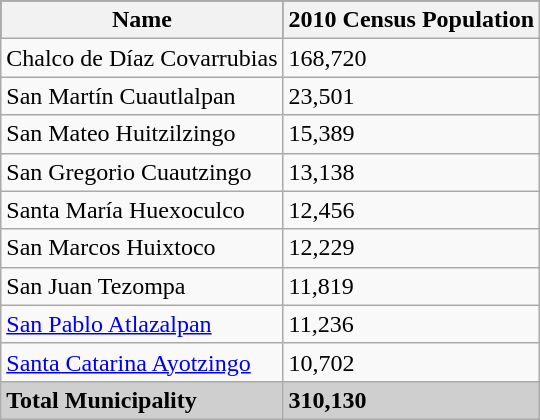<table class="wikitable">
<tr style="background:#000000; color:black;">
<th><strong>Name</strong></th>
<th><strong>2010 Census Population</strong></th>
</tr>
<tr>
<td>Chalco de Díaz Covarrubias</td>
<td>168,720</td>
</tr>
<tr>
<td>San Martín Cuautlalpan</td>
<td>23,501</td>
</tr>
<tr>
<td>San Mateo Huitzilzingo</td>
<td>15,389</td>
</tr>
<tr>
<td>San Gregorio Cuautzingo</td>
<td>13,138</td>
</tr>
<tr>
<td>Santa María Huexoculco</td>
<td>12,456</td>
</tr>
<tr>
<td>San Marcos Huixtoco</td>
<td>12,229</td>
</tr>
<tr>
<td>San Juan Tezompa</td>
<td>11,819</td>
</tr>
<tr>
<td><a href='#'>San Pablo Atlazalpan</a></td>
<td>11,236</td>
</tr>
<tr>
<td><a href='#'>Santa Catarina Ayotzingo</a></td>
<td>10,702</td>
</tr>
<tr style="background:#CFCFCF;">
<td><strong>Total Municipality</strong></td>
<td><strong>310,130</strong></td>
</tr>
</table>
